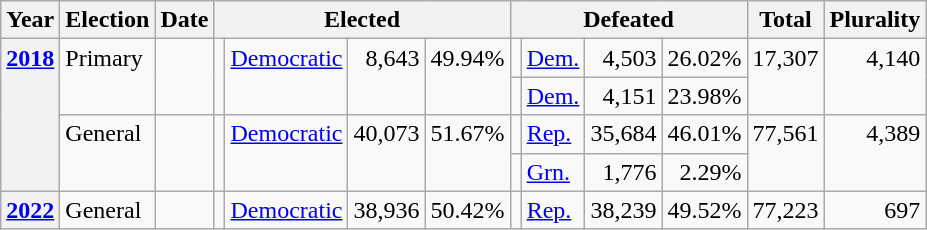<table class=wikitable>
<tr>
<th>Year</th>
<th>Election</th>
<th>Date</th>
<th ! colspan="4">Elected</th>
<th ! colspan="4">Defeated</th>
<th>Total</th>
<th>Plurality</th>
</tr>
<tr>
<th rowspan="4" valign="top"><a href='#'>2018</a></th>
<td rowspan="2" valign="top">Primary</td>
<td rowspan="2" valign="top"></td>
<td rowspan="2" valign="top"></td>
<td rowspan="2" valign="top" ><a href='#'>Democratic</a></td>
<td rowspan="2" valign="top" align="right">8,643</td>
<td rowspan="2" valign="top" align="right">49.94%</td>
<td valign="top"></td>
<td valign="top" ><a href='#'>Dem.</a></td>
<td valign="top" align="right">4,503</td>
<td valign="top" align="right">26.02%</td>
<td rowspan="2" valign="top" align="right">17,307</td>
<td rowspan="2" valign="top" align="right">4,140</td>
</tr>
<tr>
<td valign="top"></td>
<td valign="top" ><a href='#'>Dem.</a></td>
<td valign="top" align="right">4,151</td>
<td valign="top" align="right">23.98%</td>
</tr>
<tr>
<td rowspan="2" valign="top">General</td>
<td rowspan="2" valign="top"></td>
<td rowspan="2" valign="top"></td>
<td rowspan="2" valign="top" ><a href='#'>Democratic</a></td>
<td rowspan="2" valign="top" align="right">40,073</td>
<td rowspan="2" valign="top" align="right">51.67%</td>
<td valign="top"></td>
<td valign="top" ><a href='#'>Rep.</a></td>
<td valign="top" align="right">35,684</td>
<td valign="top" align="right">46.01%</td>
<td rowspan="2" valign="top" align="right">77,561</td>
<td rowspan="2" valign="top" align="right">4,389</td>
</tr>
<tr>
<td valign="top"></td>
<td valign="top" ><a href='#'>Grn.</a></td>
<td valign="top" align="right">1,776</td>
<td valign="top" align="right">2.29%</td>
</tr>
<tr>
<th><a href='#'>2022</a></th>
<td valign="top">General</td>
<td valign="top"></td>
<td valign="top"></td>
<td valign="top" ><a href='#'>Democratic</a></td>
<td valign="top" align="right">38,936</td>
<td valign="top" align="right">50.42%</td>
<td valign="top"></td>
<td valign="top" ><a href='#'>Rep.</a></td>
<td valign="top" align="right">38,239</td>
<td valign="top" align="right">49.52%</td>
<td valign="top" align="right">77,223</td>
<td valign="top" align="right">697</td>
</tr>
</table>
